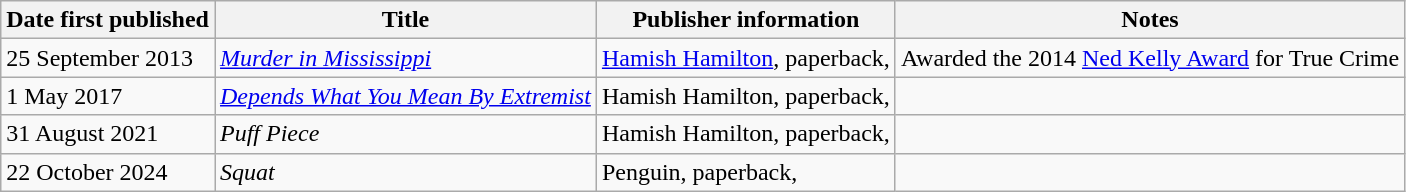<table class="wikitable">
<tr>
<th>Date first published</th>
<th>Title</th>
<th>Publisher information</th>
<th>Notes</th>
</tr>
<tr>
<td>25 September 2013</td>
<td><em><a href='#'>Murder in Mississippi</a></em><br></td>
<td><a href='#'>Hamish Hamilton</a>, paperback, </td>
<td>Awarded the 2014 <a href='#'>Ned Kelly Award</a> for True Crime</td>
</tr>
<tr>
<td>1 May 2017</td>
<td><em><a href='#'>Depends What You Mean By Extremist</a></em></td>
<td>Hamish Hamilton, paperback, </td>
<td></td>
</tr>
<tr>
<td>31 August 2021</td>
<td><em>Puff Piece</em></td>
<td>Hamish Hamilton, paperback, </td>
<td></td>
</tr>
<tr>
<td>22 October 2024</td>
<td><em>Squat</em></td>
<td>Penguin, paperback, </td>
<td></td>
</tr>
</table>
